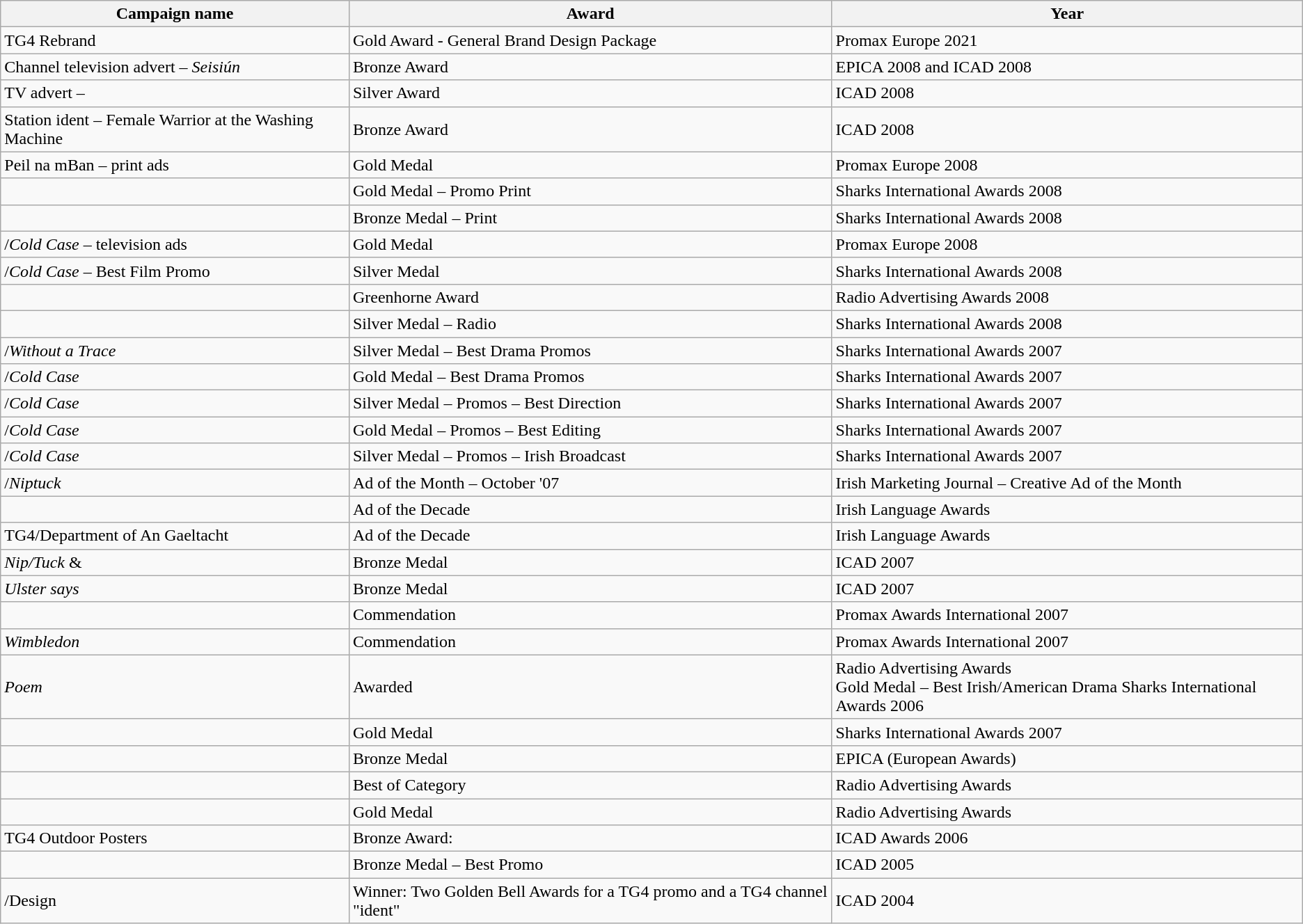<table class="wikitable">
<tr>
<th>Campaign name</th>
<th>Award</th>
<th>Year</th>
</tr>
<tr>
<td>TG4 Rebrand</td>
<td>Gold Award - General Brand Design Package</td>
<td>Promax Europe 2021</td>
</tr>
<tr>
<td>Channel television advert – <em>Seisiún</em></td>
<td>Bronze Award</td>
<td>EPICA 2008 and ICAD 2008</td>
</tr>
<tr>
<td>TV advert – </td>
<td>Silver Award</td>
<td>ICAD 2008</td>
</tr>
<tr>
<td>Station ident – Female Warrior at the Washing Machine</td>
<td>Bronze Award</td>
<td>ICAD 2008</td>
</tr>
<tr>
<td>Peil na mBan – print ads</td>
<td>Gold Medal</td>
<td>Promax Europe 2008</td>
</tr>
<tr>
<td></td>
<td>Gold Medal – Promo Print</td>
<td>Sharks International Awards 2008</td>
</tr>
<tr>
<td></td>
<td>Bronze Medal – Print</td>
<td>Sharks International Awards 2008</td>
</tr>
<tr>
<td>/<em>Cold Case</em> – television ads</td>
<td>Gold Medal</td>
<td>Promax Europe 2008</td>
</tr>
<tr>
<td>/<em>Cold Case</em> – Best Film Promo</td>
<td>Silver Medal</td>
<td>Sharks International Awards 2008</td>
</tr>
<tr>
<td></td>
<td>Greenhorne Award</td>
<td>Radio Advertising Awards 2008</td>
</tr>
<tr>
<td></td>
<td>Silver Medal – Radio</td>
<td>Sharks International Awards 2008</td>
</tr>
<tr>
<td>/<em>Without a Trace</em></td>
<td>Silver Medal – Best Drama Promos</td>
<td>Sharks International Awards 2007</td>
</tr>
<tr>
<td>/<em>Cold Case</em></td>
<td>Gold Medal – Best Drama Promos</td>
<td>Sharks International Awards 2007</td>
</tr>
<tr>
<td>/<em>Cold Case</em></td>
<td>Silver Medal – Promos – Best Direction</td>
<td>Sharks International Awards 2007</td>
</tr>
<tr>
<td>/<em>Cold Case</em></td>
<td>Gold Medal – Promos – Best Editing</td>
<td>Sharks International Awards 2007</td>
</tr>
<tr>
<td>/<em>Cold Case</em></td>
<td>Silver Medal – Promos – Irish Broadcast</td>
<td>Sharks International Awards 2007</td>
</tr>
<tr>
<td>/<em>Niptuck</em></td>
<td>Ad of the Month – October '07</td>
<td>Irish Marketing Journal – Creative Ad of the Month</td>
</tr>
<tr>
<td></td>
<td>Ad of the Decade</td>
<td>Irish Language Awards</td>
</tr>
<tr>
<td>TG4/Department of An Gaeltacht</td>
<td>Ad of the Decade</td>
<td>Irish Language Awards</td>
</tr>
<tr>
<td><em>Nip/Tuck</em> & </td>
<td>Bronze Medal</td>
<td>ICAD 2007</td>
</tr>
<tr>
<td><em>Ulster says </em></td>
<td>Bronze Medal</td>
<td>ICAD 2007</td>
</tr>
<tr>
<td></td>
<td>Commendation</td>
<td>Promax Awards International 2007</td>
</tr>
<tr>
<td><em>Wimbledon</em></td>
<td>Commendation</td>
<td>Promax Awards International 2007</td>
</tr>
<tr>
<td><em>Poem</em></td>
<td>Awarded</td>
<td>Radio Advertising Awards<br>Gold Medal – Best Irish/American Drama
Sharks International Awards 2006</td>
</tr>
<tr>
<td></td>
<td>Gold Medal</td>
<td>Sharks International Awards 2007</td>
</tr>
<tr>
<td></td>
<td>Bronze Medal</td>
<td>EPICA (European Awards)</td>
</tr>
<tr>
<td></td>
<td>Best of Category</td>
<td>Radio Advertising Awards</td>
</tr>
<tr>
<td></td>
<td>Gold Medal</td>
<td>Radio Advertising Awards</td>
</tr>
<tr>
<td>TG4 Outdoor Posters</td>
<td>Bronze Award:</td>
<td>ICAD Awards 2006</td>
</tr>
<tr>
<td></td>
<td>Bronze Medal – Best Promo</td>
<td>ICAD 2005</td>
</tr>
<tr>
<td>/Design</td>
<td>Winner: Two Golden Bell Awards for a TG4 promo and a TG4 channel "ident"</td>
<td>ICAD 2004</td>
</tr>
</table>
